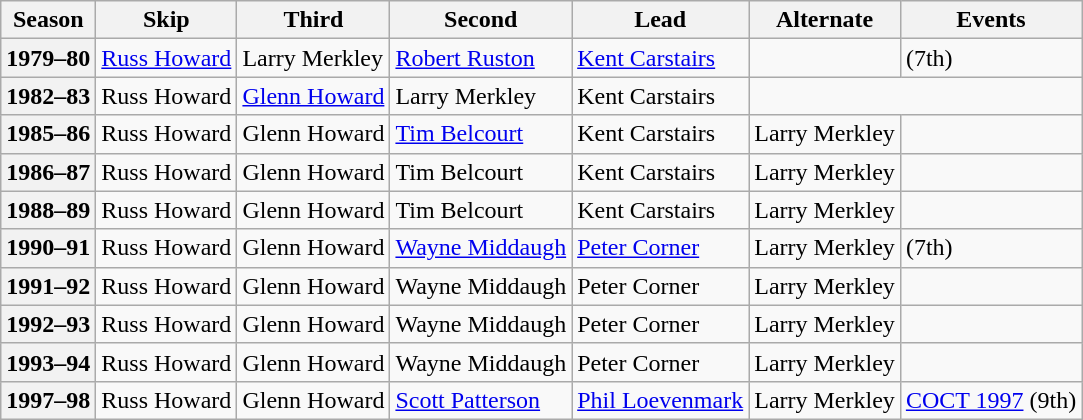<table class="wikitable">
<tr>
<th scope="col">Season</th>
<th scope="col">Skip</th>
<th scope="col">Third</th>
<th scope="col">Second</th>
<th scope="col">Lead</th>
<th scope="col">Alternate</th>
<th scope="col">Events</th>
</tr>
<tr>
<th scope="row">1979–80</th>
<td><a href='#'>Russ Howard</a></td>
<td>Larry Merkley</td>
<td><a href='#'>Robert Ruston</a></td>
<td><a href='#'>Kent Carstairs</a></td>
<td></td>
<td> (7th)</td>
</tr>
<tr>
<th scope="row">1982–83</th>
<td>Russ Howard</td>
<td><a href='#'>Glenn Howard</a></td>
<td>Larry Merkley</td>
<td>Kent Carstairs</td>
</tr>
<tr>
<th scope="row">1985–86</th>
<td>Russ Howard</td>
<td>Glenn Howard</td>
<td><a href='#'>Tim Belcourt</a></td>
<td>Kent Carstairs</td>
<td>Larry Merkley</td>
<td> </td>
</tr>
<tr>
<th scope="row">1986–87</th>
<td>Russ Howard</td>
<td>Glenn Howard</td>
<td>Tim Belcourt</td>
<td>Kent Carstairs</td>
<td>Larry Merkley</td>
<td> </td>
</tr>
<tr>
<th scope="row">1988–89</th>
<td>Russ Howard</td>
<td>Glenn Howard</td>
<td>Tim Belcourt</td>
<td>Kent Carstairs</td>
<td>Larry Merkley</td>
<td> </td>
</tr>
<tr>
<th scope="row">1990–91</th>
<td>Russ Howard</td>
<td>Glenn Howard</td>
<td><a href='#'>Wayne Middaugh</a></td>
<td><a href='#'>Peter Corner</a></td>
<td>Larry Merkley</td>
<td> (7th)</td>
</tr>
<tr>
<th scope="row">1991–92</th>
<td>Russ Howard</td>
<td>Glenn Howard</td>
<td>Wayne Middaugh</td>
<td>Peter Corner</td>
<td>Larry Merkley</td>
<td> </td>
</tr>
<tr>
<th scope="row">1992–93</th>
<td>Russ Howard</td>
<td>Glenn Howard</td>
<td>Wayne Middaugh</td>
<td>Peter Corner</td>
<td>Larry Merkley</td>
<td> <br> </td>
</tr>
<tr>
<th scope="row">1993–94</th>
<td>Russ Howard</td>
<td>Glenn Howard</td>
<td>Wayne Middaugh</td>
<td>Peter Corner</td>
<td>Larry Merkley</td>
<td> </td>
</tr>
<tr>
<th scope="row">1997–98</th>
<td>Russ Howard</td>
<td>Glenn Howard</td>
<td><a href='#'>Scott Patterson</a></td>
<td><a href='#'>Phil Loevenmark</a></td>
<td>Larry Merkley</td>
<td><a href='#'>COCT 1997</a> (9th)</td>
</tr>
</table>
